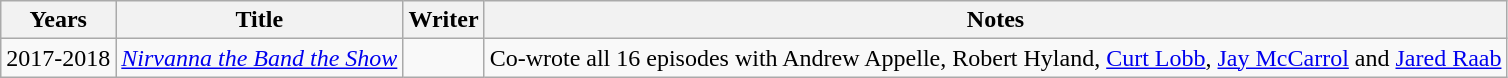<table class="wikitable">
<tr>
<th>Years</th>
<th>Title</th>
<th>Writer</th>
<th>Notes</th>
</tr>
<tr>
<td>2017-2018</td>
<td><em><a href='#'>Nirvanna the Band the Show</a></em></td>
<td></td>
<td>Co-wrote all 16 episodes with Andrew Appelle, Robert Hyland, <a href='#'>Curt Lobb</a>, <a href='#'>Jay McCarrol</a> and <a href='#'>Jared Raab</a></td>
</tr>
</table>
